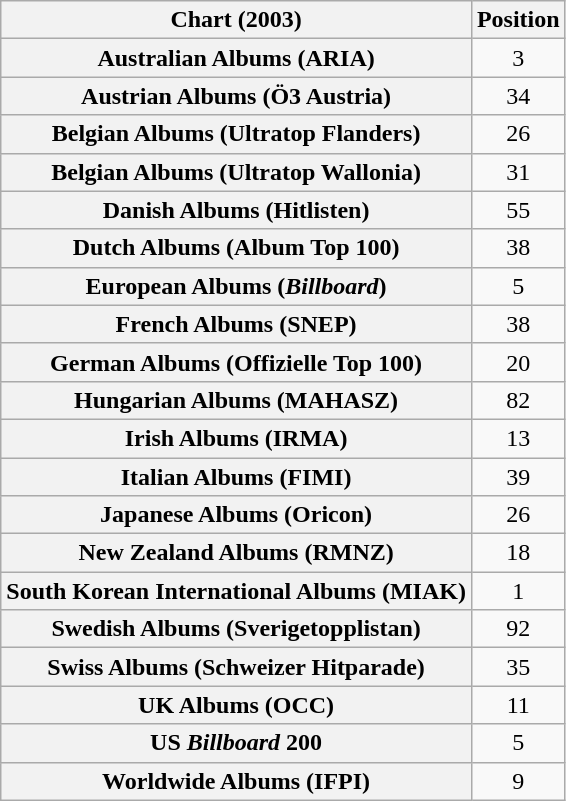<table class="wikitable sortable plainrowheaders" style="text-align:center">
<tr>
<th scope="col">Chart (2003)</th>
<th scope="col">Position</th>
</tr>
<tr>
<th scope="row">Australian Albums (ARIA)</th>
<td>3</td>
</tr>
<tr>
<th scope="row">Austrian Albums (Ö3 Austria)</th>
<td>34</td>
</tr>
<tr>
<th scope="row">Belgian Albums (Ultratop Flanders)</th>
<td>26</td>
</tr>
<tr>
<th scope="row">Belgian Albums (Ultratop Wallonia)</th>
<td>31</td>
</tr>
<tr>
<th scope="row">Danish Albums (Hitlisten)</th>
<td>55</td>
</tr>
<tr>
<th scope="row">Dutch Albums (Album Top 100)</th>
<td>38</td>
</tr>
<tr>
<th scope="row">European Albums (<em>Billboard</em>)</th>
<td>5</td>
</tr>
<tr>
<th scope="row">French Albums (SNEP)</th>
<td>38</td>
</tr>
<tr>
<th scope="row">German Albums (Offizielle Top 100)</th>
<td>20</td>
</tr>
<tr>
<th scope="row">Hungarian Albums (MAHASZ)</th>
<td>82</td>
</tr>
<tr>
<th scope="row">Irish Albums (IRMA)</th>
<td>13</td>
</tr>
<tr>
<th scope="row">Italian Albums (FIMI)</th>
<td>39</td>
</tr>
<tr>
<th scope="row">Japanese Albums (Oricon)</th>
<td>26</td>
</tr>
<tr>
<th scope="row">New Zealand Albums (RMNZ)</th>
<td>18</td>
</tr>
<tr>
<th scope="row">South Korean International Albums (MIAK)</th>
<td>1</td>
</tr>
<tr>
<th scope="row">Swedish Albums (Sverigetopplistan)</th>
<td>92</td>
</tr>
<tr>
<th scope="row">Swiss Albums (Schweizer Hitparade)</th>
<td>35</td>
</tr>
<tr>
<th scope="row">UK Albums (OCC)</th>
<td>11</td>
</tr>
<tr>
<th scope="row">US <em>Billboard</em> 200</th>
<td>5</td>
</tr>
<tr>
<th scope="row">Worldwide Albums (IFPI)</th>
<td>9</td>
</tr>
</table>
